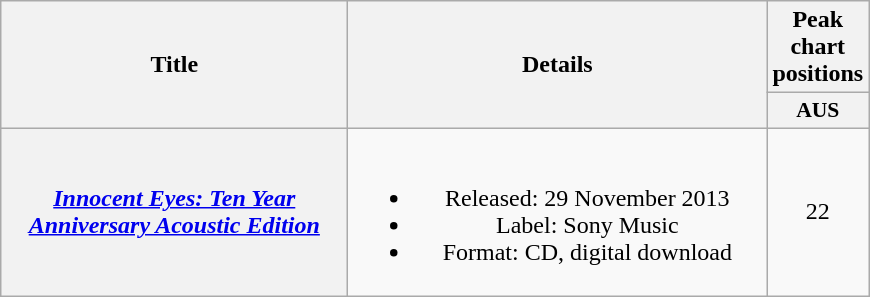<table class="wikitable plainrowheaders" style="text-align:center;">
<tr>
<th scope="col" rowspan="2" style="width:14em;">Title</th>
<th scope="col" rowspan="2" style="width:17em;">Details</th>
<th scope="col" colspan="1">Peak chart positions</th>
</tr>
<tr>
<th scope="col" style="width:3em;font-size:90%;">AUS<br></th>
</tr>
<tr>
<th scope="row"><em><a href='#'>Innocent Eyes: Ten Year Anniversary Acoustic Edition</a></em></th>
<td><br><ul><li>Released: 29 November 2013</li><li>Label: Sony Music</li><li>Format: CD, digital download</li></ul></td>
<td>22</td>
</tr>
</table>
